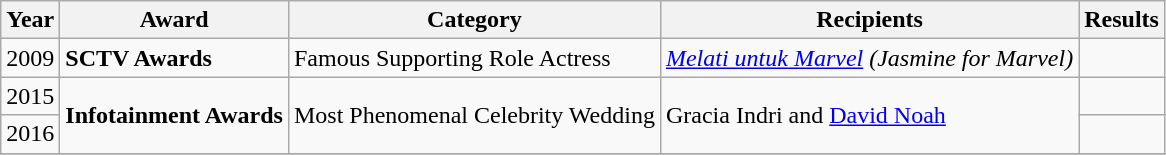<table class="wikitable">
<tr>
<th>Year</th>
<th>Award</th>
<th>Category</th>
<th>Recipients</th>
<th>Results</th>
</tr>
<tr>
<td>2009</td>
<td><strong>SCTV Awards</strong></td>
<td>Famous Supporting Role Actress</td>
<td><em><a href='#'>Melati untuk Marvel</a> (Jasmine for Marvel)</em></td>
<td></td>
</tr>
<tr>
<td>2015</td>
<td rowspan= "2"><strong>Infotainment Awards</strong></td>
<td rowspan= "2">Most Phenomenal Celebrity Wedding</td>
<td rowspan= "2">Gracia Indri and <a href='#'>David Noah</a></td>
<td></td>
</tr>
<tr>
<td>2016</td>
<td></td>
</tr>
<tr>
</tr>
</table>
